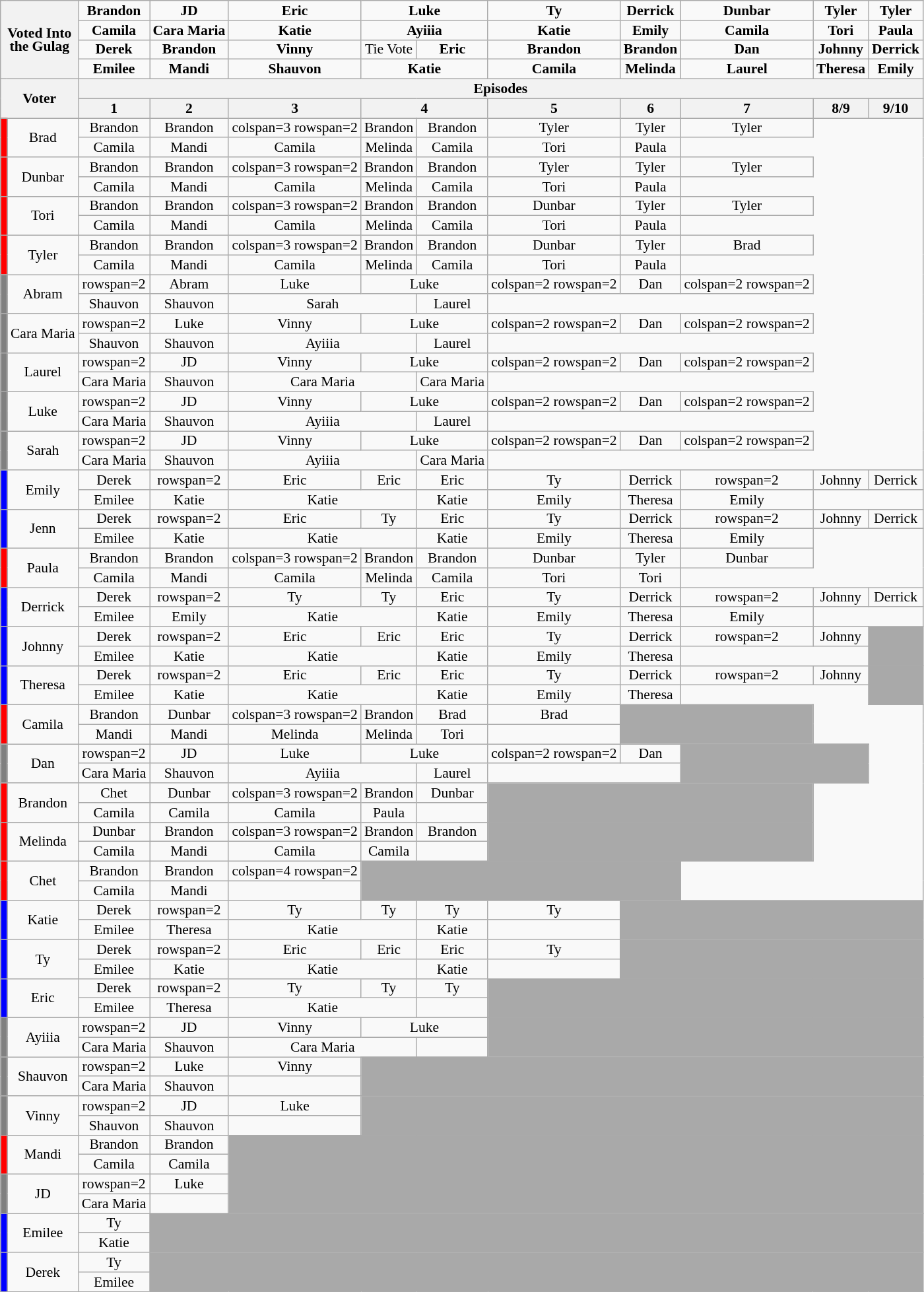<table class="wikitable" style="text-align:center; line-height:13px; font-size:90%;">
<tr>
<th colspan=2 rowspan=4>Voted Into<br>the Gulag</th>
<td><strong>Brandon</strong><br></td>
<td><strong>JD</strong><br></td>
<td><strong>Eric</strong><br></td>
<td colspan=2><strong>Luke</strong><br></td>
<td><strong>Ty</strong><br></td>
<td><strong>Derrick</strong><br></td>
<td><strong>Dunbar</strong><br></td>
<td><strong>Tyler</strong><br></td>
<td><strong>Tyler</strong><br></td>
</tr>
<tr>
<td><strong>Camila</strong><br></td>
<td><strong>Cara Maria</strong><br></td>
<td><strong>Katie</strong><br></td>
<td colspan=2><strong>Ayiiia</strong><br></td>
<td><strong>Katie</strong><br></td>
<td><strong>Emily</strong><br></td>
<td><strong>Camila</strong><br></td>
<td><strong>Tori</strong><br></td>
<td><strong>Paula</strong><br></td>
</tr>
<tr>
<td><strong>Derek</strong><br></td>
<td><strong>Brandon</strong><br></td>
<td><strong>Vinny</strong><br></td>
<td>Tie Vote</td>
<td><strong>Eric</strong><br></td>
<td><strong>Brandon</strong><br></td>
<td><strong>Brandon</strong><br></td>
<td><strong>Dan</strong><br></td>
<td><strong>Johnny</strong><br></td>
<td><strong>Derrick</strong><br></td>
</tr>
<tr>
<td><strong>Emilee</strong><br></td>
<td><strong>Mandi</strong><br></td>
<td><strong>Shauvon</strong><br></td>
<td colspan=2><strong>Katie</strong><br></td>
<td><strong>Camila</strong><br></td>
<td><strong>Melinda</strong><br></td>
<td><strong>Laurel</strong><br></td>
<td><strong>Theresa</strong><br></td>
<td><strong>Emily</strong><br></td>
</tr>
<tr>
<th colspan=2 rowspan=2>Voter</th>
<th colspan=10>Episodes</th>
</tr>
<tr>
<th>1</th>
<th>2</th>
<th>3</th>
<th colspan=2>4</th>
<th>5</th>
<th>6</th>
<th>7</th>
<th>8/9</th>
<th>9/10</th>
</tr>
<tr>
<td bgcolor="red" rowspan=2></td>
<td rowspan=2>Brad</td>
<td>Brandon</td>
<td>Brandon</td>
<td>colspan=3 rowspan=2 </td>
<td>Brandon</td>
<td>Brandon</td>
<td>Tyler</td>
<td>Tyler</td>
<td>Tyler</td>
</tr>
<tr>
<td>Camila</td>
<td>Mandi</td>
<td>Camila</td>
<td>Melinda</td>
<td>Camila</td>
<td>Tori</td>
<td>Paula</td>
</tr>
<tr>
<td bgcolor="red" rowspan=2></td>
<td rowspan=2>Dunbar</td>
<td>Brandon</td>
<td>Brandon</td>
<td>colspan=3 rowspan=2 </td>
<td>Brandon</td>
<td>Brandon</td>
<td>Tyler</td>
<td>Tyler</td>
<td>Tyler</td>
</tr>
<tr>
<td>Camila</td>
<td>Mandi</td>
<td>Camila</td>
<td>Melinda</td>
<td>Camila</td>
<td>Tori</td>
<td>Paula</td>
</tr>
<tr>
<td bgcolor="red" rowspan=2></td>
<td rowspan=2>Tori</td>
<td>Brandon</td>
<td>Brandon</td>
<td>colspan=3 rowspan=2 </td>
<td>Brandon</td>
<td>Brandon</td>
<td>Dunbar</td>
<td>Tyler</td>
<td>Tyler</td>
</tr>
<tr>
<td>Camila</td>
<td>Mandi</td>
<td>Camila</td>
<td>Melinda</td>
<td>Camila</td>
<td>Tori</td>
<td>Paula</td>
</tr>
<tr>
<td bgcolor="red" rowspan=2></td>
<td rowspan=2>Tyler</td>
<td>Brandon</td>
<td>Brandon</td>
<td>colspan=3 rowspan=2 </td>
<td>Brandon</td>
<td>Brandon</td>
<td>Dunbar</td>
<td>Tyler</td>
<td>Brad</td>
</tr>
<tr>
<td>Camila</td>
<td>Mandi</td>
<td>Camila</td>
<td>Melinda</td>
<td>Camila</td>
<td>Tori</td>
<td>Paula</td>
</tr>
<tr>
<td bgcolor="gray" rowspan=2></td>
<td rowspan=2>Abram</td>
<td>rowspan=2 </td>
<td>Abram</td>
<td>Luke</td>
<td colspan=2>Luke</td>
<td>colspan=2 rowspan=2 </td>
<td>Dan</td>
<td>colspan=2 rowspan=2 </td>
</tr>
<tr>
<td>Shauvon</td>
<td>Shauvon</td>
<td colspan=2>Sarah</td>
<td>Laurel</td>
</tr>
<tr>
<td bgcolor="gray" rowspan=2></td>
<td rowspan=2>Cara Maria</td>
<td>rowspan=2 </td>
<td>Luke</td>
<td>Vinny</td>
<td colspan=2>Luke</td>
<td>colspan=2 rowspan=2 </td>
<td>Dan</td>
<td>colspan=2 rowspan=2 </td>
</tr>
<tr>
<td>Shauvon</td>
<td>Shauvon</td>
<td colspan=2>Ayiiia</td>
<td>Laurel</td>
</tr>
<tr>
<td bgcolor="gray" rowspan=2></td>
<td rowspan=2>Laurel</td>
<td>rowspan=2 </td>
<td>JD</td>
<td>Vinny</td>
<td colspan=2>Luke</td>
<td>colspan=2 rowspan=2 </td>
<td>Dan</td>
<td>colspan=2 rowspan=2 </td>
</tr>
<tr>
<td>Cara Maria</td>
<td>Shauvon</td>
<td colspan=2>Cara Maria</td>
<td>Cara Maria</td>
</tr>
<tr>
<td bgcolor="gray" rowspan=2></td>
<td rowspan=2>Luke</td>
<td>rowspan=2 </td>
<td>JD</td>
<td>Vinny</td>
<td colspan=2>Luke</td>
<td>colspan=2 rowspan=2 </td>
<td>Dan</td>
<td>colspan=2 rowspan=2 </td>
</tr>
<tr>
<td>Cara Maria</td>
<td>Shauvon</td>
<td colspan=2>Ayiiia</td>
<td>Laurel</td>
</tr>
<tr>
<td bgcolor="gray" rowspan=2></td>
<td rowspan=2>Sarah</td>
<td>rowspan=2 </td>
<td>JD</td>
<td>Vinny</td>
<td colspan=2>Luke</td>
<td>colspan=2 rowspan=2 </td>
<td>Dan</td>
<td>colspan=2 rowspan=2 </td>
</tr>
<tr>
<td>Cara Maria</td>
<td>Shauvon</td>
<td colspan=2>Ayiiia</td>
<td>Cara Maria</td>
</tr>
<tr>
<td bgcolor="blue" rowspan=2></td>
<td rowspan=2>Emily</td>
<td>Derek</td>
<td>rowspan=2 </td>
<td>Eric</td>
<td>Eric</td>
<td>Eric</td>
<td>Ty</td>
<td>Derrick</td>
<td>rowspan=2 </td>
<td>Johnny</td>
<td>Derrick</td>
</tr>
<tr>
<td>Emilee</td>
<td>Katie</td>
<td colspan=2>Katie</td>
<td>Katie</td>
<td>Emily</td>
<td>Theresa</td>
<td>Emily</td>
</tr>
<tr>
<td bgcolor="blue" rowspan=2></td>
<td rowspan=2>Jenn</td>
<td>Derek</td>
<td>rowspan=2 </td>
<td>Eric</td>
<td>Ty</td>
<td>Eric</td>
<td>Ty</td>
<td>Derrick</td>
<td>rowspan=2 </td>
<td>Johnny</td>
<td>Derrick</td>
</tr>
<tr>
<td>Emilee</td>
<td>Katie</td>
<td colspan=2>Katie</td>
<td>Katie</td>
<td>Emily</td>
<td>Theresa</td>
<td>Emily</td>
</tr>
<tr>
<td bgcolor="red" rowspan=2></td>
<td rowspan=2>Paula</td>
<td>Brandon</td>
<td>Brandon</td>
<td>colspan=3 rowspan=2 </td>
<td>Brandon</td>
<td>Brandon</td>
<td>Dunbar</td>
<td>Tyler</td>
<td>Dunbar</td>
</tr>
<tr>
<td>Camila</td>
<td>Mandi</td>
<td>Camila</td>
<td>Melinda</td>
<td>Camila</td>
<td>Tori</td>
<td>Tori</td>
</tr>
<tr>
<td bgcolor="blue" rowspan=2></td>
<td rowspan=2>Derrick</td>
<td>Derek</td>
<td>rowspan=2 </td>
<td>Ty</td>
<td>Ty</td>
<td>Eric</td>
<td>Ty</td>
<td>Derrick</td>
<td>rowspan=2 </td>
<td>Johnny</td>
<td>Derrick</td>
</tr>
<tr>
<td>Emilee</td>
<td>Emily</td>
<td colspan=2>Katie</td>
<td>Katie</td>
<td>Emily</td>
<td>Theresa</td>
<td>Emily</td>
</tr>
<tr>
<td bgcolor="blue" rowspan=2></td>
<td rowspan=2>Johnny</td>
<td>Derek</td>
<td>rowspan=2 </td>
<td>Eric</td>
<td>Eric</td>
<td>Eric</td>
<td>Ty</td>
<td>Derrick</td>
<td>rowspan=2 </td>
<td>Johnny</td>
<td bgcolor="darkgray" rowspan=2></td>
</tr>
<tr>
<td>Emilee</td>
<td>Katie</td>
<td colspan=2>Katie</td>
<td>Katie</td>
<td>Emily</td>
<td>Theresa</td>
</tr>
<tr>
<td bgcolor="blue" rowspan=2></td>
<td rowspan=2>Theresa</td>
<td>Derek</td>
<td>rowspan=2 </td>
<td>Eric</td>
<td>Eric</td>
<td>Eric</td>
<td>Ty</td>
<td>Derrick</td>
<td>rowspan=2 </td>
<td>Johnny</td>
<td bgcolor="darkgray" rowspan=2></td>
</tr>
<tr>
<td>Emilee</td>
<td>Katie</td>
<td colspan=2>Katie</td>
<td>Katie</td>
<td>Emily</td>
<td>Theresa</td>
</tr>
<tr>
<td bgcolor="red" rowspan=2></td>
<td rowspan=2>Camila</td>
<td>Brandon</td>
<td>Dunbar</td>
<td>colspan=3 rowspan=2 </td>
<td>Brandon</td>
<td>Brad</td>
<td>Brad</td>
<td bgcolor="darkgray" colspan=2 rowspan=2></td>
</tr>
<tr>
<td>Mandi</td>
<td>Mandi</td>
<td>Melinda</td>
<td>Melinda</td>
<td>Tori</td>
</tr>
<tr>
<td bgcolor="gray" rowspan=2></td>
<td rowspan=2>Dan</td>
<td>rowspan=2 </td>
<td>JD</td>
<td>Luke</td>
<td colspan=2>Luke</td>
<td>colspan=2 rowspan=2 </td>
<td>Dan</td>
<td bgcolor="darkgray" colspan=2 rowspan=2></td>
</tr>
<tr>
<td>Cara Maria</td>
<td>Shauvon</td>
<td colspan=2>Ayiiia</td>
<td>Laurel</td>
</tr>
<tr>
<td bgcolor="red" rowspan=2></td>
<td rowspan=2>Brandon</td>
<td>Chet</td>
<td>Dunbar</td>
<td>colspan=3 rowspan=2 </td>
<td>Brandon</td>
<td>Dunbar</td>
<td bgcolor="darkgray" colspan=3 rowspan=2></td>
</tr>
<tr>
<td>Camila</td>
<td>Camila</td>
<td>Camila</td>
<td>Paula</td>
</tr>
<tr>
<td bgcolor="red" rowspan=2></td>
<td rowspan=2>Melinda</td>
<td>Dunbar</td>
<td>Brandon</td>
<td>colspan=3 rowspan=2 </td>
<td>Brandon</td>
<td>Brandon</td>
<td bgcolor="darkgray" colspan=3 rowspan=2></td>
</tr>
<tr>
<td>Camila</td>
<td>Mandi</td>
<td>Camila</td>
<td>Camila</td>
</tr>
<tr>
<td bgcolor="red" rowspan=2></td>
<td rowspan=2>Chet</td>
<td>Brandon</td>
<td>Brandon</td>
<td>colspan=4 rowspan=2 </td>
<td bgcolor="darkgray" colspan=4 rowspan=2></td>
</tr>
<tr>
<td>Camila</td>
<td>Mandi</td>
</tr>
<tr>
<td bgcolor="blue" rowspan=2></td>
<td rowspan=2>Katie</td>
<td>Derek</td>
<td>rowspan=2 </td>
<td>Ty</td>
<td>Ty</td>
<td>Ty</td>
<td>Ty</td>
<td bgcolor="darkgray" colspan=4 rowspan=2></td>
</tr>
<tr>
<td>Emilee</td>
<td>Theresa</td>
<td colspan=2>Katie</td>
<td>Katie</td>
</tr>
<tr>
<td bgcolor="blue" rowspan=2></td>
<td rowspan=2>Ty</td>
<td>Derek</td>
<td>rowspan=2 </td>
<td>Eric</td>
<td>Eric</td>
<td>Eric</td>
<td>Ty</td>
<td bgcolor="darkgray" colspan=4 rowspan=2></td>
</tr>
<tr>
<td>Emilee</td>
<td>Katie</td>
<td colspan=2>Katie</td>
<td>Katie</td>
</tr>
<tr>
<td bgcolor="blue" rowspan=2></td>
<td rowspan=2>Eric</td>
<td>Derek</td>
<td>rowspan=2 </td>
<td>Ty</td>
<td>Ty</td>
<td>Ty</td>
<td bgcolor="darkgray" colspan=5 rowspan=2></td>
</tr>
<tr>
<td>Emilee</td>
<td>Theresa</td>
<td colspan=2>Katie</td>
</tr>
<tr>
<td bgcolor="gray" rowspan=2></td>
<td rowspan=2>Ayiiia</td>
<td>rowspan=2 </td>
<td>JD</td>
<td>Vinny</td>
<td colspan=2>Luke</td>
<td bgcolor="darkgray" colspan=5 rowspan=2></td>
</tr>
<tr>
<td>Cara Maria</td>
<td>Shauvon</td>
<td colspan=2>Cara Maria</td>
</tr>
<tr>
<td bgcolor="gray" rowspan=2></td>
<td rowspan=2>Shauvon</td>
<td>rowspan=2 </td>
<td>Luke</td>
<td>Vinny</td>
<td bgcolor="darkgray" colspan=7 rowspan=2></td>
</tr>
<tr>
<td>Cara Maria</td>
<td>Shauvon</td>
</tr>
<tr>
<td bgcolor="gray" rowspan=2></td>
<td rowspan=2>Vinny</td>
<td>rowspan=2 </td>
<td>JD</td>
<td>Luke</td>
<td bgcolor="darkgray" colspan=7 rowspan=2></td>
</tr>
<tr>
<td>Shauvon</td>
<td>Shauvon</td>
</tr>
<tr>
<td bgcolor="red" rowspan=2></td>
<td rowspan=2>Mandi</td>
<td>Brandon</td>
<td>Brandon</td>
<td bgcolor="darkgray" colspan=8 rowspan=2></td>
</tr>
<tr>
<td>Camila</td>
<td>Camila</td>
</tr>
<tr>
<td bgcolor="gray" rowspan=2></td>
<td rowspan=2>JD</td>
<td>rowspan=2 </td>
<td>Luke</td>
<td bgcolor="darkgray" colspan=8 rowspan=2></td>
</tr>
<tr>
<td>Cara Maria</td>
</tr>
<tr>
<td bgcolor="blue" rowspan=2></td>
<td rowspan=2>Emilee</td>
<td>Ty</td>
<td bgcolor="darkgray" colspan=9 rowspan=2></td>
</tr>
<tr>
<td>Katie</td>
</tr>
<tr>
<td bgcolor="blue" rowspan=2></td>
<td rowspan=2>Derek</td>
<td>Ty</td>
<td bgcolor="darkgray" colspan=9 rowspan=2></td>
</tr>
<tr>
<td>Emilee</td>
</tr>
</table>
